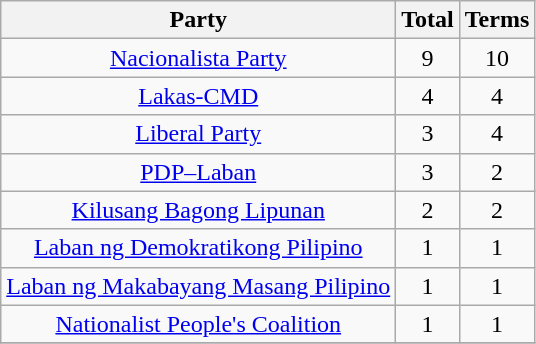<table class="wikitable" style="text-align:center">
<tr>
<th>Party</th>
<th>Total</th>
<th>Terms</th>
</tr>
<tr>
<td><a href='#'>Nacionalista Party</a></td>
<td>9</td>
<td>10</td>
</tr>
<tr>
<td><a href='#'>Lakas-CMD</a></td>
<td>4</td>
<td>4</td>
</tr>
<tr>
<td><a href='#'>Liberal Party</a></td>
<td>3</td>
<td>4</td>
</tr>
<tr>
<td><a href='#'>PDP–Laban</a></td>
<td>3</td>
<td>2</td>
</tr>
<tr>
<td><a href='#'>Kilusang Bagong Lipunan</a></td>
<td>2</td>
<td>2</td>
</tr>
<tr>
<td><a href='#'>Laban ng Demokratikong Pilipino</a></td>
<td>1</td>
<td>1</td>
</tr>
<tr>
<td><a href='#'>Laban ng Makabayang Masang Pilipino</a></td>
<td>1</td>
<td>1</td>
</tr>
<tr>
<td><a href='#'>Nationalist People's Coalition</a></td>
<td>1</td>
<td>1</td>
</tr>
<tr>
</tr>
</table>
